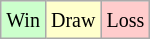<table class="wikitable">
<tr>
<td style="background-color: #CCFFCC;"><small>Win</small></td>
<td style="background-color: #FFFFCC;"><small>Draw</small></td>
<td style="background-color: #FFCCCC;"><small>Loss</small></td>
</tr>
</table>
